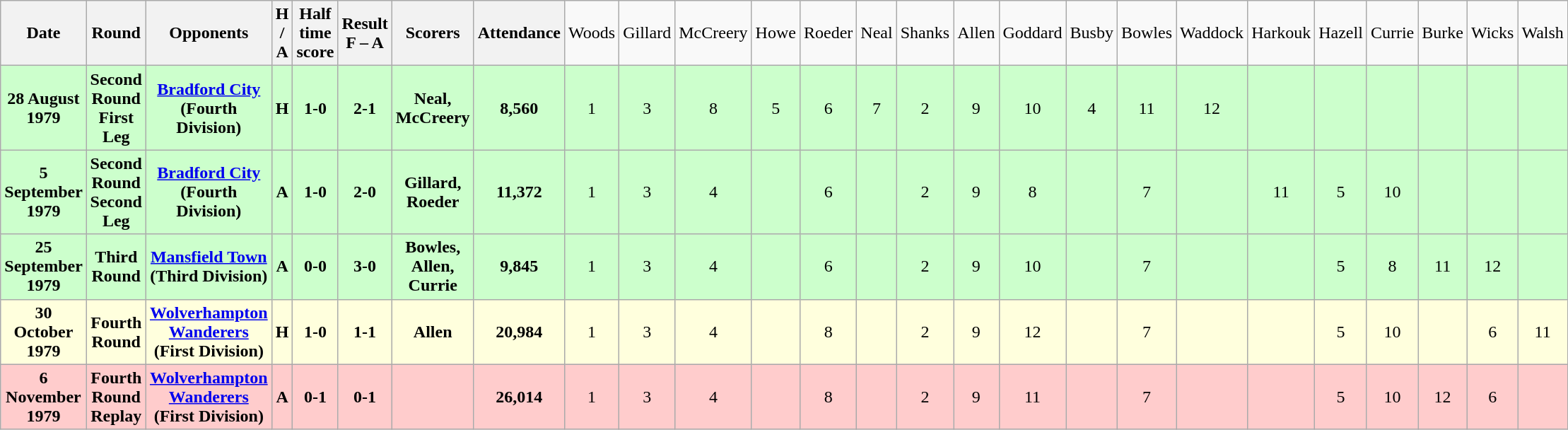<table class="wikitable" style="text-align:center">
<tr>
<th>Date</th>
<th>Round</th>
<th>Opponents</th>
<th>H / A</th>
<th><strong>Half time score</strong></th>
<th><strong>Result</strong><br><strong>F – A</strong></th>
<th>Scorers</th>
<th>Attendance</th>
<td>Woods</td>
<td>Gillard</td>
<td>McCreery</td>
<td>Howe</td>
<td>Roeder</td>
<td>Neal</td>
<td>Shanks</td>
<td>Allen</td>
<td>Goddard</td>
<td>Busby</td>
<td>Bowles</td>
<td>Waddock</td>
<td>Harkouk</td>
<td>Hazell</td>
<td>Currie</td>
<td>Burke</td>
<td>Wicks</td>
<td>Walsh</td>
</tr>
<tr bgcolor="#ccffcc">
<td><strong>28 August 1979</strong></td>
<td><strong>Second Round First Leg</strong></td>
<td><strong><a href='#'>Bradford City</a> (Fourth Division)</strong></td>
<td><strong>H</strong></td>
<td><strong>1-0</strong></td>
<td><strong>2-1</strong></td>
<td><strong>Neal, McCreery</strong></td>
<td><strong>8,560</strong></td>
<td>1</td>
<td>3</td>
<td>8</td>
<td>5</td>
<td>6</td>
<td>7</td>
<td>2</td>
<td>9</td>
<td>10</td>
<td>4</td>
<td>11</td>
<td>12</td>
<td></td>
<td></td>
<td></td>
<td></td>
<td></td>
<td></td>
</tr>
<tr bgcolor="#ccffcc">
<td><strong>5 September 1979</strong></td>
<td><strong>Second Round Second Leg</strong></td>
<td><strong><a href='#'>Bradford City</a> (Fourth Division)</strong></td>
<td><strong>A</strong></td>
<td><strong>1-0</strong></td>
<td><strong>2-0</strong></td>
<td><strong>Gillard, Roeder</strong></td>
<td><strong>11,372</strong></td>
<td>1</td>
<td>3</td>
<td>4</td>
<td></td>
<td>6</td>
<td></td>
<td>2</td>
<td>9</td>
<td>8</td>
<td></td>
<td>7</td>
<td></td>
<td>11</td>
<td>5</td>
<td>10</td>
<td></td>
<td></td>
<td></td>
</tr>
<tr bgcolor="#ccffcc">
<td><strong>25 September 1979</strong></td>
<td><strong>Third Round</strong></td>
<td><strong><a href='#'>Mansfield Town</a> (Third Division)</strong></td>
<td><strong>A</strong></td>
<td><strong>0-0</strong></td>
<td><strong>3-0</strong></td>
<td><strong>Bowles, Allen, Currie</strong></td>
<td><strong>9,845</strong></td>
<td>1</td>
<td>3</td>
<td>4</td>
<td></td>
<td>6</td>
<td></td>
<td>2</td>
<td>9</td>
<td>10</td>
<td></td>
<td>7</td>
<td></td>
<td></td>
<td>5</td>
<td>8</td>
<td>11</td>
<td>12</td>
<td></td>
</tr>
<tr bgcolor="#ffffdd">
<td><strong>30 October 1979</strong></td>
<td><strong>Fourth Round</strong></td>
<td><strong><a href='#'>Wolverhampton Wanderers</a> (First Division)</strong></td>
<td><strong>H</strong></td>
<td><strong>1-0</strong></td>
<td><strong>1-1</strong></td>
<td><strong>Allen</strong></td>
<td><strong>20,984</strong></td>
<td>1</td>
<td>3</td>
<td>4</td>
<td></td>
<td>8</td>
<td></td>
<td>2</td>
<td>9</td>
<td>12</td>
<td></td>
<td>7</td>
<td></td>
<td></td>
<td>5</td>
<td>10</td>
<td></td>
<td>6</td>
<td>11</td>
</tr>
<tr bgcolor="#ffcccc">
<td><strong>6 November 1979</strong></td>
<td><strong>Fourth Round Replay</strong></td>
<td><strong><a href='#'>Wolverhampton Wanderers</a> (First Division)</strong></td>
<td><strong>A</strong></td>
<td><strong>0-1</strong></td>
<td><strong>0-1</strong></td>
<td></td>
<td><strong>26,014</strong></td>
<td>1</td>
<td>3</td>
<td>4</td>
<td></td>
<td>8</td>
<td></td>
<td>2</td>
<td>9</td>
<td>11</td>
<td></td>
<td>7</td>
<td></td>
<td></td>
<td>5</td>
<td>10</td>
<td>12</td>
<td>6</td>
<td></td>
</tr>
</table>
